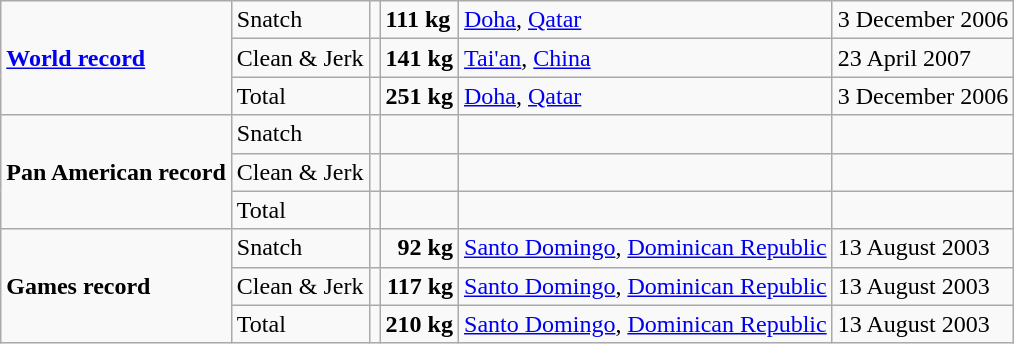<table class="wikitable">
<tr>
<td rowspan=3><strong><a href='#'>World record</a></strong></td>
<td>Snatch</td>
<td></td>
<td><strong>111 kg</strong></td>
<td><a href='#'>Doha</a>, <a href='#'>Qatar</a></td>
<td>3 December 2006</td>
</tr>
<tr>
<td>Clean & Jerk</td>
<td></td>
<td><strong>141 kg</strong></td>
<td><a href='#'>Tai'an</a>, <a href='#'>China</a></td>
<td>23 April 2007</td>
</tr>
<tr>
<td>Total</td>
<td></td>
<td><strong>251 kg</strong></td>
<td><a href='#'>Doha</a>, <a href='#'>Qatar</a></td>
<td>3 December 2006</td>
</tr>
<tr>
<td rowspan=3><strong>Pan American record</strong></td>
<td>Snatch</td>
<td></td>
<td></td>
<td></td>
<td></td>
</tr>
<tr>
<td>Clean & Jerk</td>
<td></td>
<td></td>
<td></td>
<td></td>
</tr>
<tr>
<td>Total</td>
<td></td>
<td></td>
<td></td>
<td></td>
</tr>
<tr>
<td rowspan=3><strong>Games record</strong></td>
<td>Snatch</td>
<td></td>
<td align=right><strong>92 kg</strong></td>
<td><a href='#'>Santo Domingo</a>, <a href='#'>Dominican Republic</a></td>
<td>13 August 2003</td>
</tr>
<tr>
<td>Clean & Jerk</td>
<td></td>
<td align=right><strong>117 kg</strong></td>
<td><a href='#'>Santo Domingo</a>, <a href='#'>Dominican Republic</a></td>
<td>13 August 2003</td>
</tr>
<tr>
<td>Total</td>
<td></td>
<td align=right><strong>210 kg</strong></td>
<td><a href='#'>Santo Domingo</a>, <a href='#'>Dominican Republic</a></td>
<td>13 August 2003</td>
</tr>
</table>
